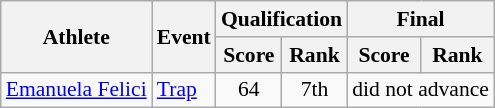<table class="wikitable" style="font-size:90%">
<tr>
<th rowspan="2">Athlete</th>
<th rowspan="2">Event</th>
<th colspan="2">Qualification</th>
<th colspan="2">Final</th>
</tr>
<tr>
<th>Score</th>
<th>Rank</th>
<th>Score</th>
<th>Rank</th>
</tr>
<tr>
<td><a href='#'>Emanuela Felici</a></td>
<td><a href='#'>Trap</a></td>
<td align="center">64</td>
<td align="center">7th</td>
<td colspan=2>did not advance</td>
</tr>
</table>
